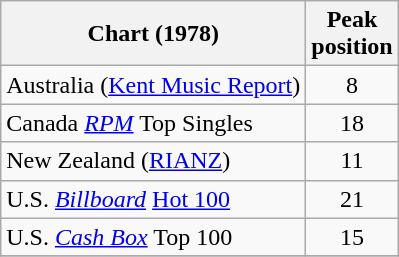<table class="wikitable sortable">
<tr>
<th>Chart (1978)</th>
<th>Peak<br>position</th>
</tr>
<tr>
<td>Australia (<a href='#'>Kent Music Report</a>)</td>
<td style="text-align:center;">8</td>
</tr>
<tr>
<td>Canada <em><a href='#'>RPM</a></em> Top Singles</td>
<td style="text-align:center;">18</td>
</tr>
<tr>
<td>New Zealand (<a href='#'>RIANZ</a>)</td>
<td style="text-align:center;">11</td>
</tr>
<tr>
<td>U.S. <em><a href='#'>Billboard</a></em> <a href='#'>Hot 100</a></td>
<td style="text-align:center;">21</td>
</tr>
<tr>
<td>U.S. <a href='#'><em>Cash Box</em></a> Top 100</td>
<td align="center">15</td>
</tr>
<tr>
</tr>
</table>
